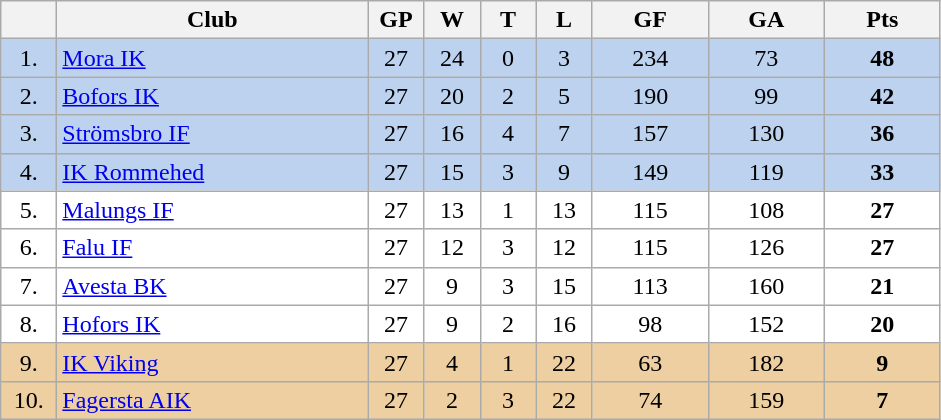<table class="wikitable">
<tr>
<th width="30"></th>
<th width="200">Club</th>
<th width="30">GP</th>
<th width="30">W</th>
<th width="30">T</th>
<th width="30">L</th>
<th width="70">GF</th>
<th width="70">GA</th>
<th width="70">Pts</th>
</tr>
<tr bgcolor="#BCD2EE" align="center">
<td>1.</td>
<td align="left"><a href='#'>Mora IK</a></td>
<td>27</td>
<td>24</td>
<td>0</td>
<td>3</td>
<td>234</td>
<td>73</td>
<td><strong>48</strong></td>
</tr>
<tr bgcolor="#BCD2EE" align="center">
<td>2.</td>
<td align="left"><a href='#'>Bofors IK</a></td>
<td>27</td>
<td>20</td>
<td>2</td>
<td>5</td>
<td>190</td>
<td>99</td>
<td><strong>42</strong></td>
</tr>
<tr bgcolor="#BCD2EE" align="center">
<td>3.</td>
<td align="left"><a href='#'>Strömsbro IF</a></td>
<td>27</td>
<td>16</td>
<td>4</td>
<td>7</td>
<td>157</td>
<td>130</td>
<td><strong>36</strong></td>
</tr>
<tr bgcolor="#BCD2EE" align="center">
<td>4.</td>
<td align="left"><a href='#'>IK Rommehed</a></td>
<td>27</td>
<td>15</td>
<td>3</td>
<td>9</td>
<td>149</td>
<td>119</td>
<td><strong>33</strong></td>
</tr>
<tr bgcolor="#FFFFFF" align="center">
<td>5.</td>
<td align="left"><a href='#'>Malungs IF</a></td>
<td>27</td>
<td>13</td>
<td>1</td>
<td>13</td>
<td>115</td>
<td>108</td>
<td><strong>27</strong></td>
</tr>
<tr bgcolor="#FFFFFF" align="center">
<td>6.</td>
<td align="left"><a href='#'>Falu IF</a></td>
<td>27</td>
<td>12</td>
<td>3</td>
<td>12</td>
<td>115</td>
<td>126</td>
<td><strong>27</strong></td>
</tr>
<tr bgcolor="#FFFFFF" align="center">
<td>7.</td>
<td align="left"><a href='#'>Avesta BK</a></td>
<td>27</td>
<td>9</td>
<td>3</td>
<td>15</td>
<td>113</td>
<td>160</td>
<td><strong>21</strong></td>
</tr>
<tr bgcolor="#FFFFFF" align="center">
<td>8.</td>
<td align="left"><a href='#'>Hofors IK</a></td>
<td>27</td>
<td>9</td>
<td>2</td>
<td>16</td>
<td>98</td>
<td>152</td>
<td><strong>20</strong></td>
</tr>
<tr bgcolor="#EECFA1" align="center">
<td>9.</td>
<td align="left"><a href='#'>IK Viking</a></td>
<td>27</td>
<td>4</td>
<td>1</td>
<td>22</td>
<td>63</td>
<td>182</td>
<td><strong>9</strong></td>
</tr>
<tr bgcolor="#EECFA1" align="center">
<td>10.</td>
<td align="left"><a href='#'>Fagersta AIK</a></td>
<td>27</td>
<td>2</td>
<td>3</td>
<td>22</td>
<td>74</td>
<td>159</td>
<td><strong>7</strong></td>
</tr>
</table>
